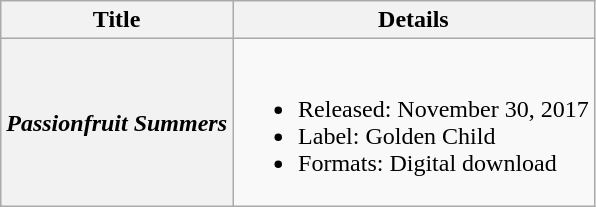<table class="wikitable plainrowheaders">
<tr>
<th>Title</th>
<th>Details</th>
</tr>
<tr>
<th scope="row"><em>Passionfruit Summers</em></th>
<td><br><ul><li>Released: November 30, 2017</li><li>Label: Golden Child</li><li>Formats: Digital download</li></ul></td>
</tr>
</table>
